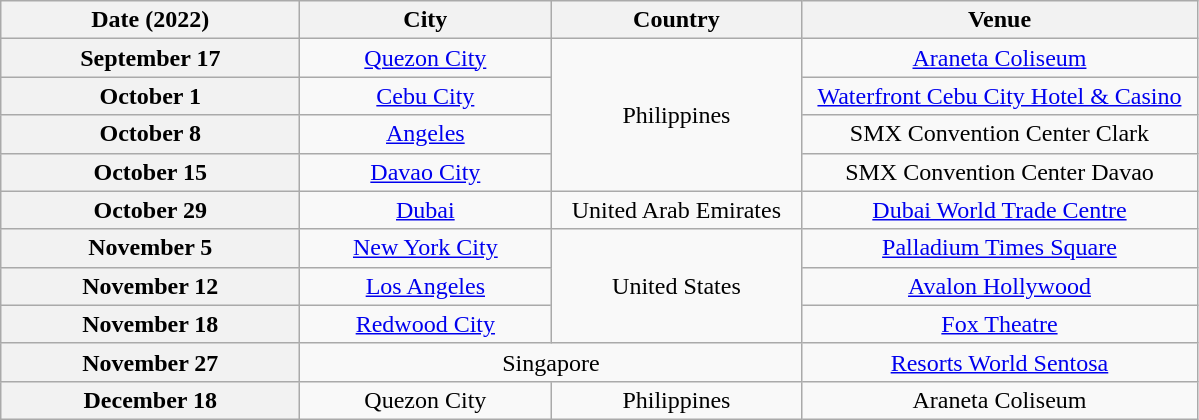<table class="wikitable plainrowheaders" style="text-align:center;">
<tr>
<th scope="col" style="width:12em;">Date (2022)</th>
<th scope="col" style="width:10em;">City</th>
<th scope="col" style="width:10em;">Country</th>
<th scope="col" style="width:16em;">Venue</th>
</tr>
<tr>
<th scope="row" style="text-align:center;">September 17</th>
<td><a href='#'>Quezon City</a></td>
<td rowspan="4">Philippines</td>
<td><a href='#'>Araneta Coliseum</a></td>
</tr>
<tr>
<th scope="row" style="text-align:center;">October 1</th>
<td><a href='#'>Cebu City</a></td>
<td><a href='#'>Waterfront Cebu City Hotel & Casino</a></td>
</tr>
<tr>
<th scope="row" style="text-align:center;">October 8</th>
<td><a href='#'>Angeles</a></td>
<td>SMX Convention Center Clark</td>
</tr>
<tr>
<th scope="row" style="text-align:center;">October 15</th>
<td><a href='#'>Davao City</a></td>
<td>SMX Convention Center Davao</td>
</tr>
<tr>
<th scope="row" style="text-align:center;">October 29</th>
<td><a href='#'>Dubai</a></td>
<td>United Arab Emirates</td>
<td><a href='#'>Dubai World Trade Centre</a></td>
</tr>
<tr>
<th scope="row" style="text-align:center;">November 5</th>
<td><a href='#'>New York City</a></td>
<td rowspan="3">United States</td>
<td><a href='#'>Palladium Times Square</a></td>
</tr>
<tr>
<th scope="row" style="text-align:center;">November 12</th>
<td><a href='#'>Los Angeles</a></td>
<td><a href='#'>Avalon Hollywood</a></td>
</tr>
<tr>
<th scope="row" style="text-align:center;">November 18</th>
<td><a href='#'>Redwood City</a></td>
<td><a href='#'>Fox Theatre</a></td>
</tr>
<tr>
<th scope="row" style="text-align:center;">November 27</th>
<td colspan="2">Singapore</td>
<td><a href='#'>Resorts World Sentosa</a></td>
</tr>
<tr>
<th scope="row" style="text-align:center;">December 18</th>
<td>Quezon City</td>
<td>Philippines</td>
<td>Araneta Coliseum</td>
</tr>
</table>
